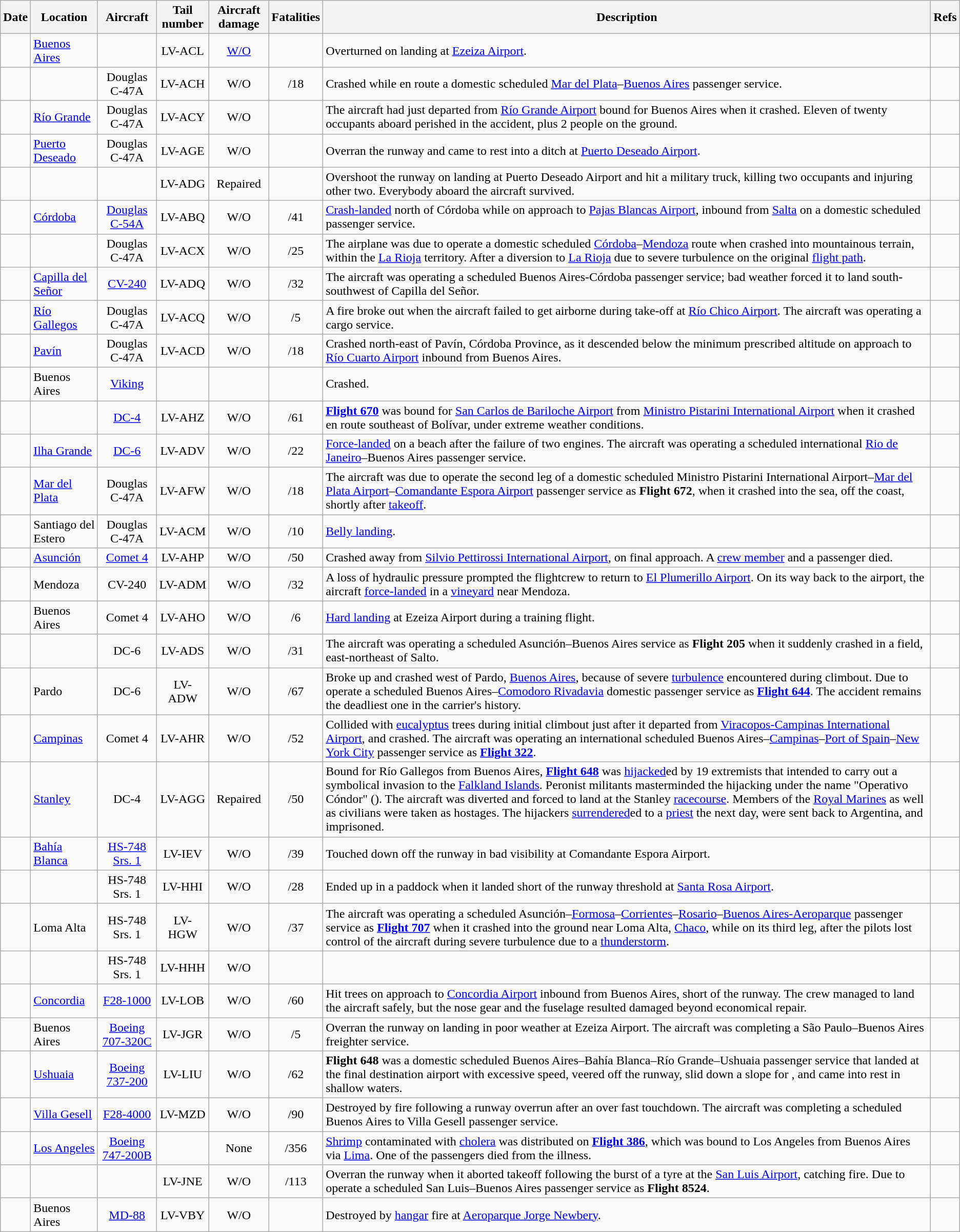<table class="wikitable sortable">
<tr>
<th>Date</th>
<th>Location</th>
<th>Aircraft</th>
<th>Tail number</th>
<th>Aircraft damage</th>
<th>Fatalities</th>
<th class="unsortable">Description</th>
<th class="unsortable">Refs</th>
</tr>
<tr>
<td align=center></td>
<td><a href='#'>Buenos Aires</a></td>
<td align=center></td>
<td align=center>LV-ACL</td>
<td align=center><a href='#'>W/O</a></td>
<td align=center></td>
<td>Overturned on landing at <a href='#'>Ezeiza Airport</a>.</td>
<td align=center></td>
</tr>
<tr>
<td align=center></td>
<td></td>
<td align=center>Douglas C-47A</td>
<td align=center>LV-ACH</td>
<td align=center>W/O</td>
<td align=center>/18</td>
<td>Crashed while en route a domestic scheduled <a href='#'>Mar del Plata</a>–<a href='#'>Buenos Aires</a> passenger service.</td>
<td align=center></td>
</tr>
<tr>
<td align=center></td>
<td><a href='#'>Río Grande</a></td>
<td align=center>Douglas C-47A</td>
<td align=center>LV-ACY</td>
<td align=center>W/O</td>
<td align=center></td>
<td>The aircraft had just departed from <a href='#'>Río Grande Airport</a> bound for Buenos Aires when it crashed. Eleven of twenty occupants aboard perished in the accident, plus 2 people on the ground.</td>
<td align=center></td>
</tr>
<tr>
<td align=center></td>
<td><a href='#'>Puerto Deseado</a></td>
<td align=center>Douglas C-47A</td>
<td align=center>LV-AGE</td>
<td align=center>W/O</td>
<td align=center></td>
<td>Overran the runway and came to rest into a ditch at <a href='#'>Puerto Deseado Airport</a>.</td>
<td align=center></td>
</tr>
<tr>
<td align=center></td>
<td></td>
<td align=center></td>
<td align=center>LV-ADG</td>
<td align=center>Repaired</td>
<td align=center></td>
<td>Overshoot the runway on landing at Puerto Deseado Airport and hit a military truck, killing two occupants and injuring other two. Everybody aboard the aircraft survived.</td>
<td align=center></td>
</tr>
<tr>
<td align=center></td>
<td><a href='#'>Córdoba</a></td>
<td align=center><a href='#'>Douglas C-54A</a></td>
<td align=center>LV-ABQ</td>
<td align=center>W/O</td>
<td align=center>/41</td>
<td><a href='#'>Crash-landed</a>  north of Córdoba while on approach to <a href='#'>Pajas Blancas Airport</a>, inbound from <a href='#'>Salta</a> on a domestic scheduled passenger service.</td>
<td align=center></td>
</tr>
<tr>
<td align=center></td>
<td></td>
<td align=center>Douglas C-47A</td>
<td align=center>LV-ACX</td>
<td align=center>W/O</td>
<td align=center>/25</td>
<td>The airplane was due to operate a domestic scheduled <a href='#'>Córdoba</a>–<a href='#'>Mendoza</a> route when crashed into mountainous terrain, within the <a href='#'> La Rioja</a> territory. After a diversion to <a href='#'>La Rioja</a> due to severe turbulence on the original <a href='#'>flight path</a>.</td>
<td align=center></td>
</tr>
<tr>
<td align=center></td>
<td><a href='#'>Capilla del Señor</a></td>
<td align=center><a href='#'>CV-240</a></td>
<td align=center>LV-ADQ</td>
<td align=center>W/O</td>
<td align=center>/32</td>
<td>The aircraft was operating a scheduled Buenos Aires-Córdoba passenger service; bad weather forced it to land south-southwest of Capilla del Señor.</td>
<td align=center></td>
</tr>
<tr>
<td align=center></td>
<td><a href='#'>Río Gallegos</a></td>
<td align=center>Douglas C-47A</td>
<td align=center>LV-ACQ</td>
<td align=center>W/O</td>
<td align=center>/5</td>
<td>A fire broke out when the aircraft failed to get airborne during take-off at <a href='#'>Río Chico Airport</a>. The aircraft was operating a cargo service.</td>
<td align=center></td>
</tr>
<tr>
<td align=center></td>
<td><a href='#'>Pavín</a></td>
<td align=center>Douglas C-47A</td>
<td align=center>LV-ACD</td>
<td align=center>W/O</td>
<td align=center>/18</td>
<td>Crashed  north-east of Pavín, Córdoba Province, as it descended below the minimum prescribed altitude on approach to <a href='#'>Río Cuarto Airport</a> inbound from Buenos Aires.</td>
<td align=center></td>
</tr>
<tr>
<td align=center></td>
<td>Buenos Aires</td>
<td align=center><a href='#'>Viking</a></td>
<td></td>
<td></td>
<td align=center></td>
<td>Crashed.</td>
<td align=center></td>
</tr>
<tr>
<td align=center></td>
<td></td>
<td align=center><a href='#'>DC-4</a></td>
<td align=center>LV-AHZ</td>
<td align=center>W/O</td>
<td align=center>/61</td>
<td><strong><a href='#'>Flight 670</a></strong> was bound for <a href='#'>San Carlos de Bariloche Airport</a> from <a href='#'>Ministro Pistarini International Airport</a> when it crashed en route  southeast of Bolívar, under extreme weather conditions.</td>
<td align=center></td>
</tr>
<tr>
<td align=center></td>
<td><a href='#'>Ilha Grande</a></td>
<td align=center><a href='#'>DC-6</a></td>
<td align=center>LV-ADV</td>
<td align=center>W/O</td>
<td align=center>/22</td>
<td><a href='#'>Force-landed</a> on a beach after the failure of two engines. The aircraft was operating a scheduled international <a href='#'>Rio de Janeiro</a>–Buenos Aires passenger service.</td>
<td align=center></td>
</tr>
<tr>
<td align=center></td>
<td><a href='#'>Mar del Plata</a></td>
<td align=center>Douglas C-47A</td>
<td align=center>LV-AFW</td>
<td align=center>W/O</td>
<td align=center>/18</td>
<td>The aircraft was due to operate the second leg of a domestic scheduled Ministro Pistarini International Airport–<a href='#'>Mar del Plata Airport</a>–<a href='#'>Comandante Espora Airport</a> passenger service as <strong>Flight 672</strong>, when it crashed into the sea,  off the coast, shortly after <a href='#'>takeoff</a>.</td>
<td align=center></td>
</tr>
<tr>
<td align=center></td>
<td>Santiago del Estero</td>
<td align=center>Douglas C-47A</td>
<td align=center>LV-ACM</td>
<td align=center>W/O</td>
<td align=center>/10</td>
<td><a href='#'>Belly landing</a>.</td>
<td align=center></td>
</tr>
<tr>
<td align=center></td>
<td><a href='#'>Asunción</a></td>
<td align=center><a href='#'>Comet 4</a></td>
<td align=center>LV-AHP</td>
<td align=center>W/O</td>
<td align=center>/50</td>
<td>Crashed  away from <a href='#'>Silvio Pettirossi International Airport</a>, on final approach. A <a href='#'>crew member</a> and a passenger died.</td>
<td align=center></td>
</tr>
<tr>
<td align=center></td>
<td>Mendoza</td>
<td align=center>CV-240</td>
<td align=center>LV-ADM</td>
<td align=center>W/O</td>
<td align=center>/32</td>
<td>A loss of hydraulic pressure prompted the flightcrew to return to <a href='#'>El Plumerillo Airport</a>. On its way back to the airport, the aircraft <a href='#'>force-landed</a> in a <a href='#'>vineyard</a> near Mendoza.</td>
<td align=center></td>
</tr>
<tr>
<td align=center></td>
<td>Buenos Aires</td>
<td align=center>Comet 4</td>
<td align=center>LV-AHO</td>
<td align=center>W/O</td>
<td align=center>/6</td>
<td><a href='#'>Hard landing</a> at Ezeiza Airport during a training flight.</td>
<td align=center></td>
</tr>
<tr>
<td align=center></td>
<td></td>
<td align=center>DC-6</td>
<td align=center>LV-ADS</td>
<td align=center>W/O</td>
<td align=center>/31</td>
<td>The aircraft was operating a scheduled Asunción–Buenos Aires service as <strong>Flight 205</strong> when it suddenly crashed in a field,  east-northeast of Salto.</td>
<td align=center></td>
</tr>
<tr>
<td align=center></td>
<td>Pardo</td>
<td align=center>DC-6</td>
<td align=center>LV-ADW</td>
<td align=center>W/O</td>
<td align=center>/67</td>
<td>Broke up and crashed  west of Pardo, <a href='#'>Buenos Aires</a>, because of severe <a href='#'>turbulence</a> encountered during climbout. Due to operate a scheduled Buenos Aires–<a href='#'>Comodoro Rivadavia</a> domestic passenger service as <strong><a href='#'>Flight 644</a></strong>. The accident remains the deadliest one in the carrier's history.</td>
<td align=center></td>
</tr>
<tr>
<td align=center></td>
<td><a href='#'>Campinas</a></td>
<td align=center>Comet 4</td>
<td align=center>LV-AHR</td>
<td align=center>W/O</td>
<td align=center>/52</td>
<td>Collided with <a href='#'>eucalyptus</a> trees during initial climbout just after it departed from <a href='#'>Viracopos-Campinas International Airport</a>, and crashed. The aircraft was operating an international scheduled Buenos Aires–<a href='#'>Campinas</a>–<a href='#'>Port of Spain</a>–<a href='#'>New York City</a> passenger service as <strong><a href='#'>Flight 322</a></strong>.</td>
<td align=center></td>
</tr>
<tr>
<td align=center></td>
<td><a href='#'>Stanley</a></td>
<td align=center>DC-4</td>
<td align=center>LV-AGG</td>
<td align=center>Repaired</td>
<td align=center>/50</td>
<td>Bound for Río Gallegos from Buenos Aires, <strong><a href='#'>Flight 648</a></strong> was <a href='#'>hijacked</a>ed by 19 extremists that intended to carry out a symbolical invasion to the <a href='#'>Falkland Islands</a>. Peronist militants masterminded the hijacking under the name "Operativo Cóndor" (). The aircraft was diverted and forced to land at the Stanley <a href='#'>racecourse</a>. Members of the <a href='#'>Royal Marines</a> as well as civilians were taken as hostages. The hijackers <a href='#'>surrendered</a>ed to a <a href='#'>priest</a> the next day, were sent back to Argentina, and imprisoned.</td>
<td align=center></td>
</tr>
<tr>
<td align=center></td>
<td><a href='#'>Bahía Blanca</a></td>
<td align=center><a href='#'>HS-748 Srs. 1</a></td>
<td align=center>LV-IEV</td>
<td align=center>W/O</td>
<td align=center>/39</td>
<td>Touched down off the runway in bad visibility at Comandante Espora Airport.</td>
<td align=center></td>
</tr>
<tr>
<td align=center></td>
<td></td>
<td align=center>HS-748 Srs. 1</td>
<td align=center>LV-HHI</td>
<td align=center>W/O</td>
<td align=center>/28</td>
<td>Ended up in a paddock when it landed  short of the runway threshold at <a href='#'>Santa Rosa Airport</a>.</td>
<td align=center></td>
</tr>
<tr>
<td align=center></td>
<td>Loma Alta</td>
<td align=center>HS-748 Srs. 1</td>
<td align=center>LV-HGW</td>
<td align=center>W/O</td>
<td align=center>/37</td>
<td>The aircraft was operating a scheduled Asunción–<a href='#'>Formosa</a>–<a href='#'>Corrientes</a>–<a href='#'>Rosario</a>–<a href='#'>Buenos Aires-Aeroparque</a> passenger service as <strong><a href='#'>Flight 707</a></strong> when it crashed into the ground near Loma Alta, <a href='#'>Chaco</a>, while on its third leg, after the pilots lost control of the aircraft during severe turbulence due to a <a href='#'>thunderstorm</a>.</td>
<td align=center></td>
</tr>
<tr>
<td align=center></td>
<td></td>
<td align=center>HS-748 Srs. 1</td>
<td align=center>LV-HHH</td>
<td align=center>W/O</td>
<td align=center></td>
<td></td>
<td align=center></td>
</tr>
<tr>
<td align=center></td>
<td><a href='#'>Concordia</a></td>
<td align=center><a href='#'>F28-1000</a></td>
<td align=center>LV-LOB</td>
<td align=center>W/O</td>
<td align=center>/60</td>
<td>Hit trees on approach to <a href='#'>Concordia Airport</a> inbound from Buenos Aires,  short of the runway. The crew managed to land the aircraft safely, but the nose gear and the fuselage resulted damaged beyond economical repair.</td>
<td align=center></td>
</tr>
<tr>
<td align=center></td>
<td>Buenos Aires</td>
<td align=center><a href='#'>Boeing 707-320C</a></td>
<td align=center>LV-JGR</td>
<td align=center>W/O</td>
<td align=center>/5</td>
<td>Overran the runway on landing in poor weather at Ezeiza Airport. The aircraft was completing a São Paulo–Buenos Aires freighter service.</td>
<td align=center></td>
</tr>
<tr>
<td align=center></td>
<td><a href='#'>Ushuaia</a></td>
<td align=center><a href='#'>Boeing 737-200</a></td>
<td align=center>LV-LIU</td>
<td align=center>W/O</td>
<td align=center>/62</td>
<td><strong>Flight 648</strong> was a domestic scheduled Buenos Aires–Bahía Blanca–Río Grande–Ushuaia passenger service that landed at the final destination airport with excessive speed, veered off the runway, slid down a slope for , and came into rest in shallow waters.</td>
<td align=center></td>
</tr>
<tr>
<td align=center></td>
<td><a href='#'>Villa Gesell</a></td>
<td align=center><a href='#'>F28-4000</a></td>
<td align=center>LV-MZD</td>
<td align=center>W/O</td>
<td align=center>/90</td>
<td>Destroyed by fire following a runway overrun after an over fast touchdown.  The aircraft was completing a scheduled Buenos Aires to Villa Gesell passenger service.</td>
<td align=center></td>
</tr>
<tr>
<td align=center></td>
<td><a href='#'>Los Angeles</a></td>
<td align=center><a href='#'>Boeing 747-200B</a></td>
<td></td>
<td align=center>None</td>
<td align=center>/356</td>
<td><a href='#'>Shrimp</a> contaminated with <a href='#'>cholera</a> was distributed on <strong><a href='#'>Flight 386</a></strong>, which was bound to Los Angeles from Buenos Aires via <a href='#'>Lima</a>. One of the passengers died from the illness.</td>
<td align=center></td>
</tr>
<tr>
<td align=center></td>
<td></td>
<td align=center></td>
<td align=center>LV-JNE</td>
<td align=center>W/O</td>
<td align=center>/113</td>
<td>Overran the runway when it aborted takeoff following the burst of a tyre at the <a href='#'>San Luis Airport</a>, catching fire. Due to operate a scheduled San Luis–Buenos Aires passenger service as <strong>Flight 8524</strong>.</td>
<td align=center></td>
</tr>
<tr>
<td align=center></td>
<td>Buenos Aires</td>
<td align=center><a href='#'>MD-88</a></td>
<td align=center>LV-VBY</td>
<td align=center>W/O</td>
<td align=center></td>
<td>Destroyed by <a href='#'>hangar</a> fire at <a href='#'>Aeroparque Jorge Newbery</a>.</td>
<td align=center></td>
</tr>
</table>
